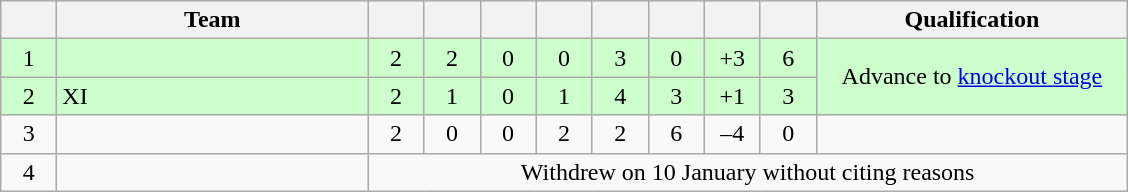<table class="wikitable" style="text-align:center">
<tr>
<th width=30></th>
<th width=200>Team</th>
<th width=30></th>
<th width=30></th>
<th width=30></th>
<th width=30></th>
<th width=30></th>
<th width=30></th>
<th width=30></th>
<th width=30></th>
<th width=200>Qualification</th>
</tr>
<tr style="background-color:#cfc">
<td>1</td>
<td style="text-align:left"></td>
<td>2</td>
<td>2</td>
<td>0</td>
<td>0</td>
<td>3</td>
<td>0</td>
<td>+3</td>
<td>6</td>
<td rowspan="2">Advance to <a href='#'>knockout stage</a></td>
</tr>
<tr style="background-color:#cfc">
<td>2</td>
<td style="text-align:left"> XI</td>
<td>2</td>
<td>1</td>
<td>0</td>
<td>1</td>
<td>4</td>
<td>3</td>
<td>+1</td>
<td>3</td>
</tr>
<tr>
<td>3</td>
<td style="text-align:left"></td>
<td>2</td>
<td>0</td>
<td>0</td>
<td>2</td>
<td>2</td>
<td>6</td>
<td>–4</td>
<td>0</td>
<td></td>
</tr>
<tr>
<td>4</td>
<td style="text-align:left"></td>
<td colspan="9">Withdrew on 10 January without citing reasons</td>
</tr>
</table>
